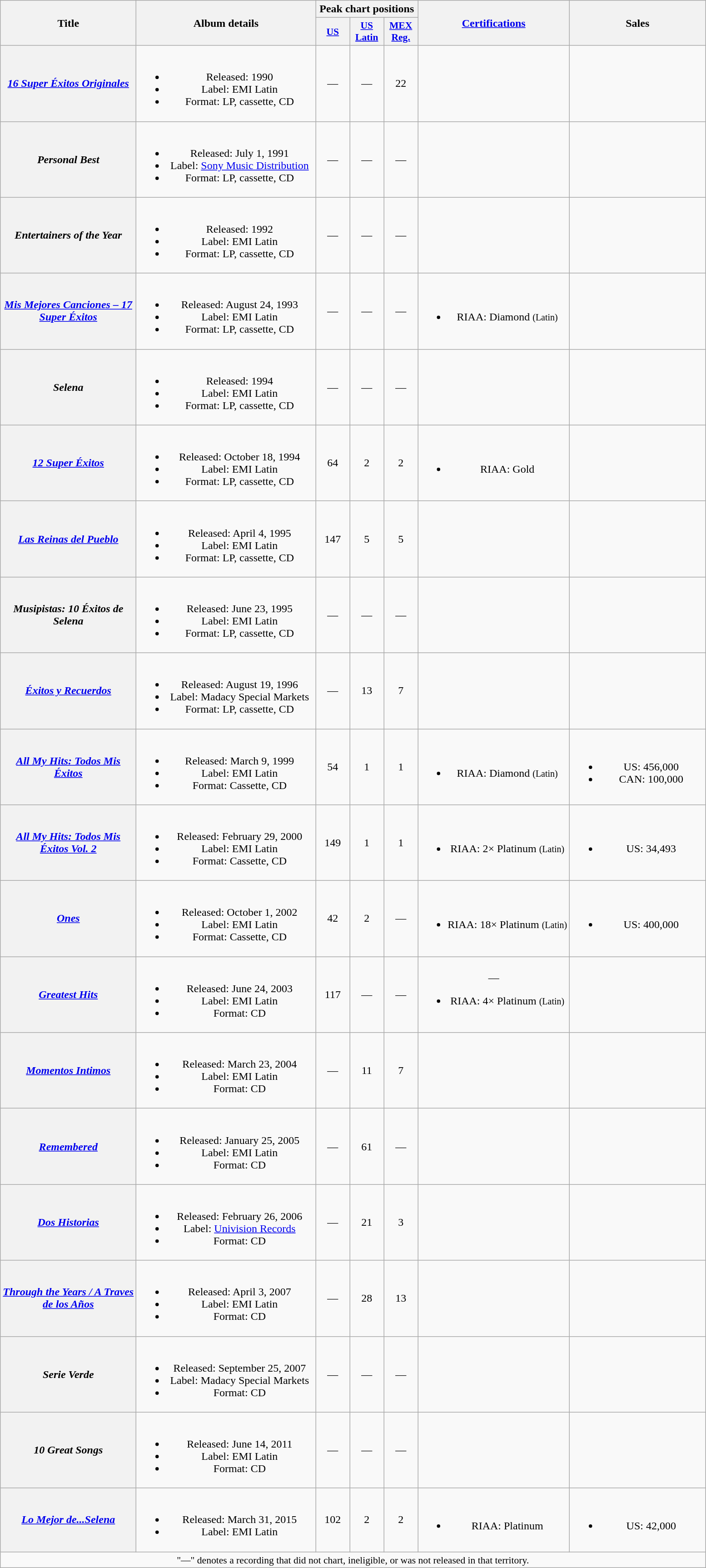<table class="wikitable plainrowheaders" style="text-align:center;">
<tr>
<th scope="col" rowspan="2" style="width:12em;">Title</th>
<th scope="col" rowspan="2" style="width:16em;">Album details</th>
<th scope="col" colspan="3">Peak chart positions</th>
<th scope="col" rowspan="2"><a href='#'>Certifications</a></th>
<th scope="col" rowspan="2" style="width:12em;">Sales</th>
</tr>
<tr>
<th scope="col" style="width:3em;font-size:90%;"><a href='#'>US</a><br></th>
<th scope="col" style="width:3em;font-size:90%;"><a href='#'>US<br>Latin</a><br></th>
<th scope="col" style="width:3em;font-size:90%;"><a href='#'>MEX<br>Reg.</a><br></th>
</tr>
<tr>
<th scope="row"><em><a href='#'>16 Super Éxitos Originales</a></em></th>
<td><br><ul><li>Released: 1990</li><li>Label: EMI Latin</li><li>Format: LP, cassette, CD</li></ul></td>
<td>—</td>
<td>—</td>
<td>22</td>
<td></td>
<td></td>
</tr>
<tr>
<th scope="row"><em>Personal Best</em></th>
<td><br><ul><li>Released: July 1, 1991</li><li>Label: <a href='#'>Sony Music Distribution</a></li><li>Format: LP, cassette, CD</li></ul></td>
<td>—</td>
<td>—</td>
<td>—</td>
<td></td>
<td></td>
</tr>
<tr>
<th scope="row"><em>Entertainers of the Year</em></th>
<td><br><ul><li>Released: 1992</li><li>Label: EMI Latin</li><li>Format: LP, cassette, CD</li></ul></td>
<td>—</td>
<td>—</td>
<td>—</td>
<td></td>
<td></td>
</tr>
<tr>
<th scope="row"><em><a href='#'>Mis Mejores Canciones – 17 Super Éxitos</a></em></th>
<td><br><ul><li>Released: August 24, 1993</li><li>Label: EMI Latin</li><li>Format: LP, cassette, CD</li></ul></td>
<td>—</td>
<td>—</td>
<td>—</td>
<td><br><ul><li>RIAA: Diamond <small>(Latin)</small></li></ul></td>
<td></td>
</tr>
<tr>
<th scope="row"><em>Selena</em></th>
<td><br><ul><li>Released: 1994</li><li>Label: EMI Latin</li><li>Format: LP, cassette, CD</li></ul></td>
<td>—</td>
<td>—</td>
<td>—</td>
<td></td>
<td></td>
</tr>
<tr>
<th scope="row"><em><a href='#'>12 Super Éxitos</a></em></th>
<td><br><ul><li>Released: October 18, 1994</li><li>Label: EMI Latin</li><li>Format: LP, cassette, CD</li></ul></td>
<td>64</td>
<td>2</td>
<td>2</td>
<td><br><ul><li>RIAA: Gold</li></ul></td>
<td></td>
</tr>
<tr>
<th scope="row"><em><a href='#'>Las Reinas del Pueblo</a></em></th>
<td><br><ul><li>Released: April 4, 1995</li><li>Label: EMI Latin</li><li>Format: LP, cassette, CD</li></ul></td>
<td>147</td>
<td>5</td>
<td>5</td>
<td></td>
<td></td>
</tr>
<tr>
<th scope="row"><em>Musipistas: 10 Éxitos de Selena</em></th>
<td><br><ul><li>Released: June 23, 1995</li><li>Label: EMI Latin</li><li>Format: LP, cassette, CD</li></ul></td>
<td>—</td>
<td>—</td>
<td>—</td>
<td></td>
<td></td>
</tr>
<tr>
<th scope="row"><em><a href='#'>Éxitos y Recuerdos</a></em></th>
<td><br><ul><li>Released: August 19, 1996</li><li>Label: Madacy Special Markets</li><li>Format: LP, cassette, CD</li></ul></td>
<td>—</td>
<td>13</td>
<td>7</td>
<td></td>
<td></td>
</tr>
<tr>
<th scope="row"><em><a href='#'>All My Hits: Todos Mis Éxitos</a></em></th>
<td><br><ul><li>Released: March 9, 1999</li><li>Label: EMI Latin</li><li>Format: Cassette, CD</li></ul></td>
<td>54</td>
<td>1</td>
<td>1</td>
<td><br><ul><li>RIAA: Diamond <small>(Latin)</small></li></ul></td>
<td><br><ul><li>US: 456,000</li><li>CAN: 100,000</li></ul></td>
</tr>
<tr>
<th scope="row"><em><a href='#'>All My Hits: Todos Mis Éxitos Vol. 2</a></em></th>
<td><br><ul><li>Released: February 29, 2000</li><li>Label: EMI Latin</li><li>Format: Cassette, CD</li></ul></td>
<td>149</td>
<td>1</td>
<td>1</td>
<td><br><ul><li>RIAA: 2× Platinum <small>(Latin)</small></li></ul></td>
<td><br><ul><li>US: 34,493</li></ul></td>
</tr>
<tr>
<th scope="row"><em><a href='#'>Ones</a></em></th>
<td><br><ul><li>Released: October 1, 2002</li><li>Label: EMI Latin</li><li>Format: Cassette, CD</li></ul></td>
<td>42</td>
<td>2</td>
<td>—</td>
<td><br><ul><li>RIAA: 18× Platinum <small>(Latin)</small></li></ul></td>
<td><br><ul><li>US: 400,000</li></ul></td>
</tr>
<tr>
<th scope="row"><em><a href='#'>Greatest Hits</a></em></th>
<td><br><ul><li>Released: June 24, 2003</li><li>Label: EMI Latin</li><li>Format: CD</li></ul></td>
<td>117</td>
<td>—</td>
<td>—</td>
<td>—<br><ul><li>RIAA: 4× Platinum <small>(Latin)</small></li></ul></td>
<td></td>
</tr>
<tr>
<th scope="row"><em><a href='#'>Momentos Intimos</a></em></th>
<td><br><ul><li>Released: March 23, 2004</li><li>Label: EMI Latin</li><li>Format: CD</li></ul></td>
<td>—</td>
<td>11</td>
<td>7</td>
<td></td>
<td></td>
</tr>
<tr>
<th scope="row"><em><a href='#'>Remembered</a></em></th>
<td><br><ul><li>Released: January 25, 2005</li><li>Label: EMI Latin</li><li>Format: CD</li></ul></td>
<td>—</td>
<td>61</td>
<td>—</td>
<td></td>
<td></td>
</tr>
<tr>
<th scope="row"><em><a href='#'>Dos Historias</a></em></th>
<td><br><ul><li>Released: February 26, 2006</li><li>Label: <a href='#'>Univision Records</a></li><li>Format: CD</li></ul></td>
<td>—</td>
<td>21</td>
<td>3</td>
<td></td>
<td></td>
</tr>
<tr>
<th scope="row"><em><a href='#'>Through the Years / A Traves de los Años</a></em></th>
<td><br><ul><li>Released: April 3, 2007</li><li>Label: EMI Latin</li><li>Format: CD</li></ul></td>
<td>—</td>
<td>28</td>
<td>13</td>
<td></td>
<td></td>
</tr>
<tr>
<th scope="row"><em>Serie Verde</em></th>
<td><br><ul><li>Released: September 25, 2007</li><li>Label: Madacy Special Markets</li><li>Format: CD</li></ul></td>
<td>—</td>
<td>—</td>
<td>—</td>
<td></td>
<td></td>
</tr>
<tr>
<th scope="row"><em>10 Great Songs</em></th>
<td><br><ul><li>Released: June 14, 2011</li><li>Label: EMI Latin</li><li>Format: CD</li></ul></td>
<td>—</td>
<td>—</td>
<td>—</td>
<td></td>
<td></td>
</tr>
<tr>
<th scope="row"><em><a href='#'>Lo Mejor de...Selena</a></em></th>
<td><br><ul><li>Released: March 31, 2015</li><li>Label: EMI Latin</li></ul></td>
<td>102</td>
<td>2</td>
<td>2</td>
<td><br><ul><li>RIAA: Platinum</li></ul></td>
<td><br><ul><li>US: 42,000</li></ul></td>
</tr>
<tr>
<td colspan="15" style="font-size:90%">"—" denotes a recording that did not chart, ineligible, or was not released in that territory.</td>
</tr>
</table>
